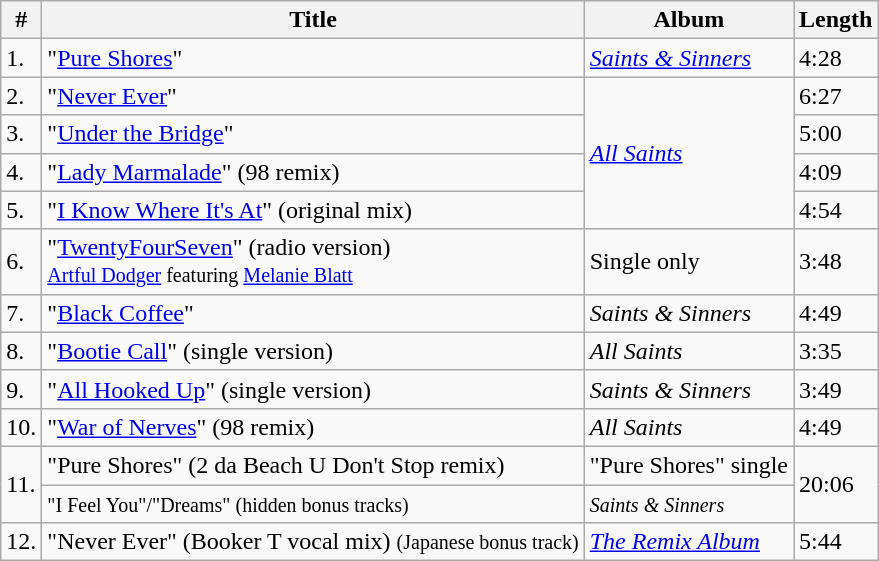<table class="wikitable">
<tr>
<th scope="col">#</th>
<th scope="col">Title</th>
<th scope="col">Album</th>
<th scope="col">Length</th>
</tr>
<tr>
<td>1.</td>
<td>"<a href='#'>Pure Shores</a>"</td>
<td><em><a href='#'>Saints & Sinners</a></em></td>
<td>4:28</td>
</tr>
<tr>
<td>2.</td>
<td>"<a href='#'>Never Ever</a>"</td>
<td rowspan="4"><em><a href='#'>All Saints</a></em></td>
<td>6:27</td>
</tr>
<tr>
<td>3.</td>
<td>"<a href='#'>Under the Bridge</a>"</td>
<td>5:00</td>
</tr>
<tr>
<td>4.</td>
<td>"<a href='#'>Lady Marmalade</a>" (98 remix)</td>
<td>4:09</td>
</tr>
<tr>
<td>5.</td>
<td>"<a href='#'>I Know Where It's At</a>" (original mix)</td>
<td>4:54</td>
</tr>
<tr>
<td>6.</td>
<td>"<a href='#'>TwentyFourSeven</a>" (radio version)<br> <small><a href='#'>Artful Dodger</a> featuring <a href='#'>Melanie Blatt</a></small></td>
<td>Single only</td>
<td>3:48</td>
</tr>
<tr>
<td>7.</td>
<td>"<a href='#'>Black Coffee</a>"</td>
<td><em>Saints & Sinners</em></td>
<td>4:49</td>
</tr>
<tr>
<td>8.</td>
<td>"<a href='#'>Bootie Call</a>" (single version)</td>
<td><em>All Saints</em></td>
<td>3:35</td>
</tr>
<tr>
<td>9.</td>
<td>"<a href='#'>All Hooked Up</a>" (single version)</td>
<td><em>Saints & Sinners</em></td>
<td>3:49</td>
</tr>
<tr>
<td>10.</td>
<td>"<a href='#'>War of Nerves</a>" (98 remix)</td>
<td><em>All Saints</em></td>
<td>4:49</td>
</tr>
<tr>
<td rowspan="2">11.</td>
<td>"Pure Shores" (2 da Beach U Don't Stop remix)</td>
<td>"Pure Shores" single</td>
<td rowspan="2">20:06</td>
</tr>
<tr>
<td><small>"I Feel You"/"Dreams" (hidden bonus tracks)</small></td>
<td><small><em>Saints & Sinners</em></small></td>
</tr>
<tr>
<td>12.</td>
<td>"Never Ever" (Booker T vocal mix) <small>(Japanese bonus track)</small></td>
<td><em><a href='#'>The Remix Album</a></em></td>
<td>5:44</td>
</tr>
</table>
